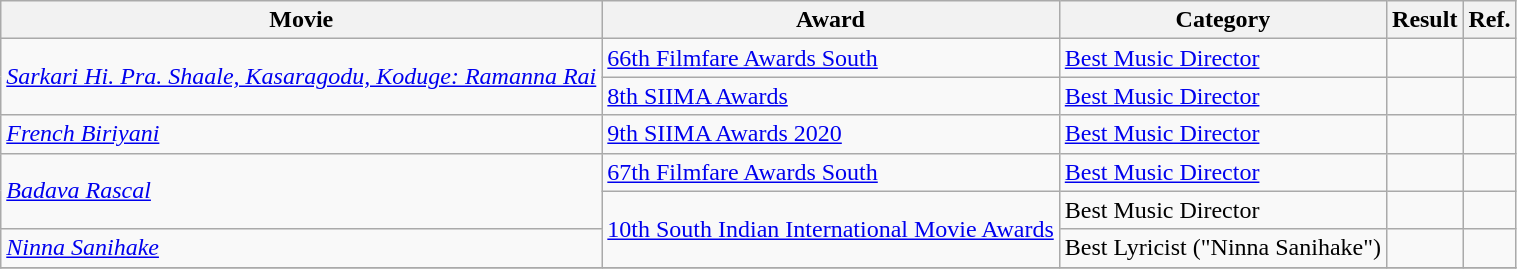<table class="wikitable">
<tr>
<th>Movie</th>
<th>Award</th>
<th>Category</th>
<th>Result</th>
<th>Ref.</th>
</tr>
<tr>
<td rowspan=2><em><a href='#'>Sarkari Hi. Pra. Shaale, Kasaragodu, Koduge: Ramanna Rai</a></em></td>
<td><a href='#'>66th Filmfare Awards South</a></td>
<td><a href='#'>Best Music Director</a></td>
<td></td>
<td></td>
</tr>
<tr>
<td><a href='#'>8th SIIMA Awards</a></td>
<td><a href='#'>Best Music Director</a></td>
<td></td>
<td></td>
</tr>
<tr>
<td rowspan=1><em><a href='#'>French Biriyani</a></em></td>
<td><a href='#'>9th SIIMA Awards 2020</a></td>
<td><a href='#'>Best Music Director</a></td>
<td></td>
<td></td>
</tr>
<tr>
<td rowspan=2><em><a href='#'>Badava Rascal</a></em></td>
<td><a href='#'>67th Filmfare Awards South</a></td>
<td><a href='#'>Best Music Director</a></td>
<td></td>
<td></td>
</tr>
<tr>
<td rowspan=2><a href='#'>10th South Indian International Movie Awards</a></td>
<td>Best Music Director</td>
<td></td>
<td></td>
</tr>
<tr>
<td><em><a href='#'>Ninna Sanihake</a></em></td>
<td>Best Lyricist ("Ninna Sanihake")</td>
<td></td>
<td></td>
</tr>
<tr>
</tr>
</table>
